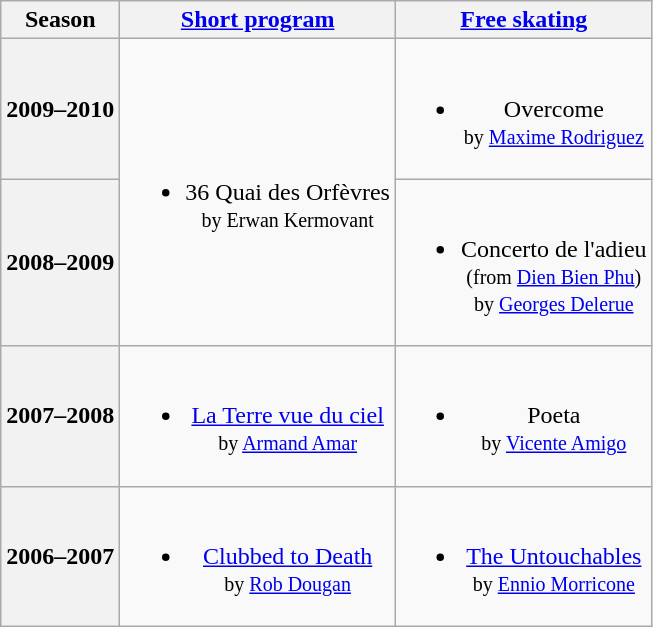<table class=wikitable style=text-align:center>
<tr>
<th>Season</th>
<th><a href='#'>Short program</a></th>
<th><a href='#'>Free skating</a></th>
</tr>
<tr>
<th>2009–2010 <br> </th>
<td rowspan=2><br><ul><li>36 Quai des Orfèvres <br><small> by Erwan Kermovant </small></li></ul></td>
<td><br><ul><li>Overcome <br><small> by <a href='#'>Maxime Rodriguez</a> </small></li></ul></td>
</tr>
<tr>
<th>2008–2009 <br> </th>
<td><br><ul><li>Concerto de l'adieu <br><small> (from <a href='#'>Dien Bien Phu</a>) <br> by <a href='#'>Georges Delerue</a> </small></li></ul></td>
</tr>
<tr>
<th>2007–2008 <br> </th>
<td><br><ul><li><a href='#'>La Terre vue du ciel</a> <br><small> by <a href='#'>Armand Amar</a> </small></li></ul></td>
<td><br><ul><li>Poeta <br><small> by <a href='#'>Vicente Amigo</a> </small></li></ul></td>
</tr>
<tr>
<th>2006–2007 <br> </th>
<td><br><ul><li><a href='#'>Clubbed to Death</a> <br><small> by <a href='#'>Rob Dougan</a> </small></li></ul></td>
<td><br><ul><li><a href='#'>The Untouchables</a> <br><small> by <a href='#'>Ennio Morricone</a> </small></li></ul></td>
</tr>
</table>
